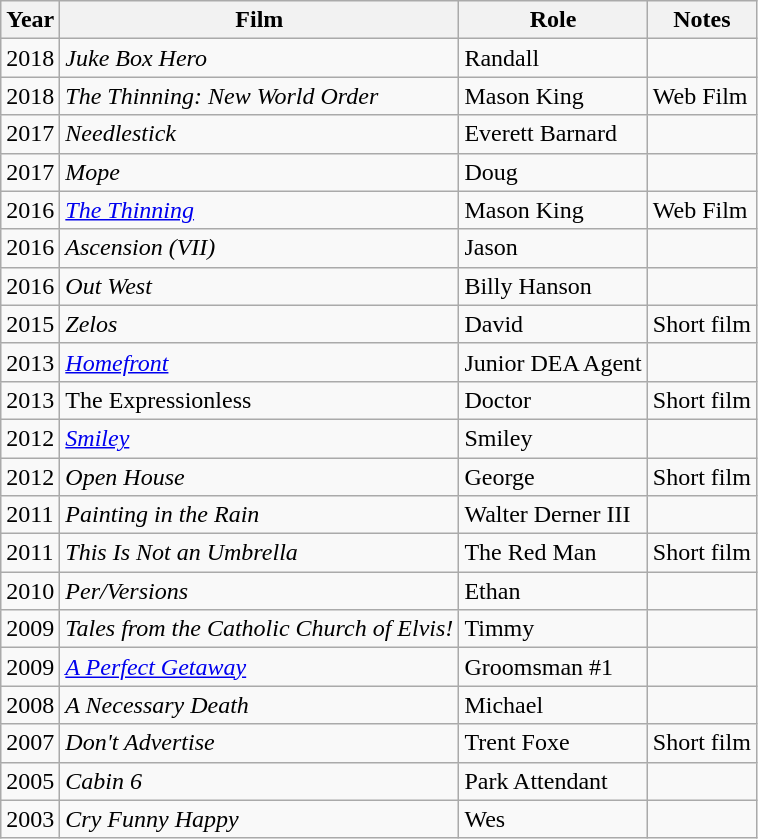<table class="wikitable">
<tr>
<th>Year</th>
<th>Film</th>
<th>Role</th>
<th>Notes</th>
</tr>
<tr>
<td>2018</td>
<td><em>Juke Box Hero</em></td>
<td>Randall</td>
<td></td>
</tr>
<tr>
<td>2018</td>
<td><em>The Thinning: New World Order</em></td>
<td>Mason King</td>
<td>Web Film</td>
</tr>
<tr>
<td>2017</td>
<td><em>Needlestick</em></td>
<td>Everett Barnard</td>
<td></td>
</tr>
<tr>
<td>2017</td>
<td><em>Mope</em></td>
<td>Doug</td>
<td></td>
</tr>
<tr>
<td>2016</td>
<td><em><a href='#'>The Thinning</a></em></td>
<td>Mason King</td>
<td>Web Film</td>
</tr>
<tr>
<td>2016</td>
<td><em>Ascension (VII)</em></td>
<td>Jason</td>
<td></td>
</tr>
<tr>
<td>2016</td>
<td><em>Out West</em></td>
<td>Billy Hanson</td>
<td></td>
</tr>
<tr>
<td>2015</td>
<td><em>Zelos</em></td>
<td>David</td>
<td>Short film</td>
</tr>
<tr>
<td>2013</td>
<td><em><a href='#'>Homefront</a></em></td>
<td>Junior DEA Agent</td>
<td></td>
</tr>
<tr>
<td>2013</td>
<td>The Expressionless</td>
<td>Doctor</td>
<td>Short film</td>
</tr>
<tr>
<td>2012</td>
<td><em><a href='#'>Smiley</a></em></td>
<td>Smiley</td>
<td></td>
</tr>
<tr>
<td>2012</td>
<td><em>Open House</em></td>
<td>George</td>
<td>Short film</td>
</tr>
<tr>
<td>2011</td>
<td><em>Painting in the Rain</em></td>
<td>Walter Derner III</td>
<td></td>
</tr>
<tr>
<td>2011</td>
<td><em>This Is Not an Umbrella</em></td>
<td>The Red Man</td>
<td>Short film</td>
</tr>
<tr>
<td>2010</td>
<td><em>Per/Versions</em></td>
<td>Ethan</td>
<td></td>
</tr>
<tr>
<td>2009</td>
<td><em>Tales from the Catholic Church of Elvis!</em></td>
<td>Timmy</td>
<td></td>
</tr>
<tr>
<td>2009</td>
<td><em><a href='#'>A Perfect Getaway</a></em></td>
<td>Groomsman #1</td>
<td></td>
</tr>
<tr>
<td>2008</td>
<td><em>A Necessary Death</em></td>
<td>Michael</td>
<td></td>
</tr>
<tr>
<td>2007</td>
<td><em>Don't Advertise</em></td>
<td>Trent Foxe</td>
<td>Short film</td>
</tr>
<tr>
<td>2005</td>
<td><em>Cabin 6</em></td>
<td>Park Attendant</td>
<td></td>
</tr>
<tr>
<td>2003</td>
<td><em>Cry Funny Happy</em></td>
<td>Wes</td>
<td></td>
</tr>
</table>
